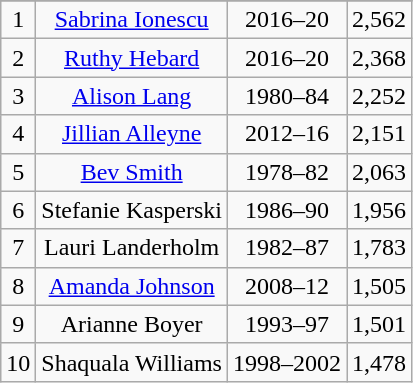<table class="wikitable">
<tr>
</tr>
<tr align=center>
<td>1</td>
<td><a href='#'>Sabrina Ionescu</a></td>
<td>2016–20</td>
<td>2,562</td>
</tr>
<tr align=center>
<td>2</td>
<td><a href='#'>Ruthy Hebard</a></td>
<td>2016–20</td>
<td>2,368</td>
</tr>
<tr align=center>
<td>3</td>
<td><a href='#'>Alison Lang</a></td>
<td>1980–84</td>
<td>2,252</td>
</tr>
<tr align=center>
<td>4</td>
<td><a href='#'>Jillian Alleyne</a></td>
<td>2012–16</td>
<td>2,151</td>
</tr>
<tr align=center>
<td>5</td>
<td><a href='#'>Bev Smith</a></td>
<td>1978–82</td>
<td>2,063</td>
</tr>
<tr align=center>
<td>6</td>
<td>Stefanie Kasperski</td>
<td>1986–90</td>
<td>1,956</td>
</tr>
<tr align=center>
<td>7</td>
<td>Lauri Landerholm</td>
<td>1982–87</td>
<td>1,783</td>
</tr>
<tr align=center>
<td>8</td>
<td><a href='#'>Amanda Johnson</a></td>
<td>2008–12</td>
<td>1,505</td>
</tr>
<tr align=center>
<td>9</td>
<td>Arianne Boyer</td>
<td>1993–97</td>
<td>1,501</td>
</tr>
<tr align=center>
<td>10</td>
<td>Shaquala Williams</td>
<td>1998–2002</td>
<td>1,478</td>
</tr>
</table>
